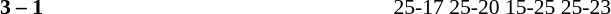<table>
<tr>
<th width=200></th>
<th width=80></th>
<th width=200></th>
<th width=220></th>
</tr>
<tr style=font-size:90%>
<td align=right><strong></strong></td>
<td align=center><strong>3 – 1</strong></td>
<td></td>
<td>25-17 25-20 15-25 25-23</td>
</tr>
</table>
